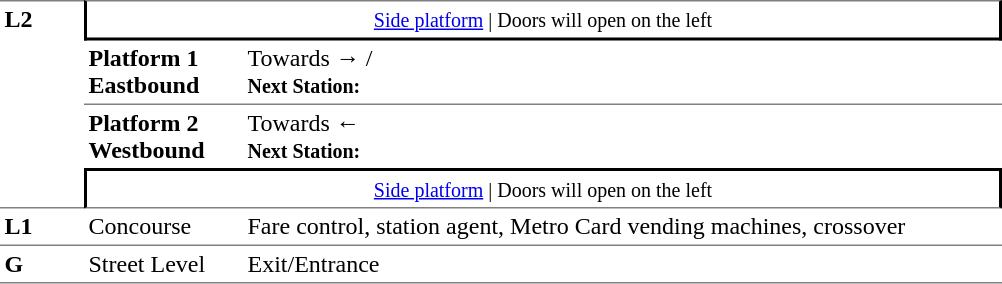<table table border=0 cellspacing=0 cellpadding=3>
<tr>
<td style="border-top:solid 1px grey;border-bottom:solid 1px grey;" width=50 rowspan=4 valign=top><strong>L2</strong></td>
<td style="border-top:solid 1px grey;border-right:solid 2px black;border-left:solid 2px black;border-bottom:solid 2px black;text-align:center;" colspan=2><small><a href='#'>Side platform</a> | Doors will open on the left </small></td>
</tr>
<tr>
<td style="border-bottom:solid 1px grey;" width=100><span><strong>Platform 1</strong><br><strong>Eastbound</strong></span></td>
<td style="border-bottom:solid 1px grey;" width=500>Towards →  / <br><small><strong>Next Station:</strong> </small></td>
</tr>
<tr>
<td><span><strong>Platform 2</strong><br><strong>Westbound</strong></span></td>
<td><span></span>Towards ← <br><small><strong>Next Station:</strong> </small></td>
</tr>
<tr>
<td style="border-top:solid 2px black;border-right:solid 2px black;border-left:solid 2px black;border-bottom:solid 1px grey;text-align:center;" colspan=2><small><a href='#'>Side platform</a> | Doors will open on the left </small></td>
</tr>
<tr>
<td valign=top><strong>L1</strong></td>
<td valign=top>Concourse</td>
<td valign=top>Fare control, station agent, Metro Card vending machines, crossover</td>
</tr>
<tr>
<td style="border-bottom:solid 1px grey;border-top:solid 1px grey;" width=50 valign=top><strong>G</strong></td>
<td style="border-top:solid 1px grey;border-bottom:solid 1px grey;" width=100 valign=top>Street Level</td>
<td style="border-top:solid 1px grey;border-bottom:solid 1px grey;" width=500 valign=top>Exit/Entrance</td>
</tr>
</table>
